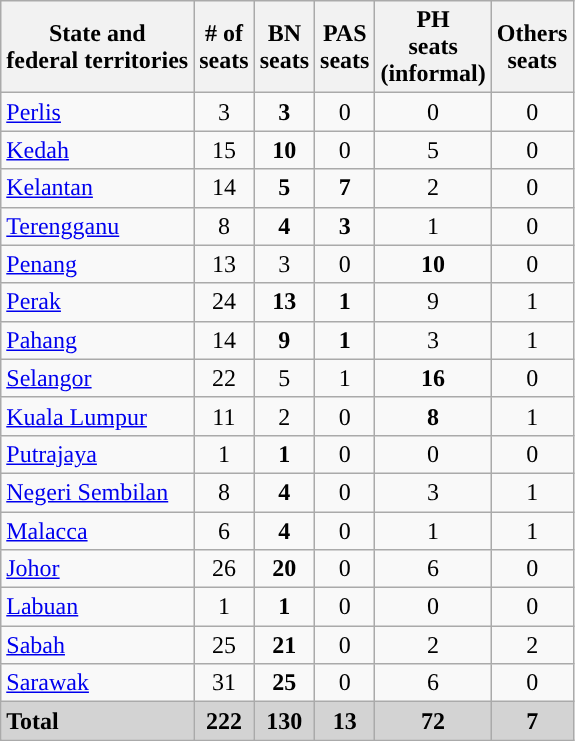<table class="wikitable sortable" style="text-align:center">
<tr>
<th>State and<br>federal territories</th>
<th># of<br>seats</th>
<th>BN<br>seats</th>
<th>PAS<br>seats</th>
<th>PH<br>seats<br>(informal)</th>
<th>Others<br>seats</th>
</tr>
<tr>
<td style="text-align:left"> <a href='#'>Perlis</a></td>
<td>3</td>
<td><strong>3</strong></td>
<td>0</td>
<td>0</td>
<td>0</td>
</tr>
<tr>
<td style="text-align:left"> <a href='#'>Kedah</a></td>
<td>15</td>
<td><strong>10</strong></td>
<td>0</td>
<td>5</td>
<td>0</td>
</tr>
<tr>
<td style="text-align:left"> <a href='#'>Kelantan</a></td>
<td>14</td>
<td><strong>5</strong></td>
<td><strong>7</strong></td>
<td>2</td>
<td>0</td>
</tr>
<tr>
<td style="text-align:left"> <a href='#'>Terengganu</a></td>
<td>8</td>
<td><strong>4</strong></td>
<td><strong>3</strong></td>
<td>1</td>
<td>0</td>
</tr>
<tr>
<td style="text-align:left"> <a href='#'>Penang</a></td>
<td>13</td>
<td>3</td>
<td>0</td>
<td><strong>10</strong></td>
<td>0</td>
</tr>
<tr>
<td style="text-align:left"> <a href='#'>Perak</a></td>
<td>24</td>
<td><strong>13</strong></td>
<td><strong>1</strong></td>
<td>9</td>
<td>1 <small></small></td>
</tr>
<tr>
<td style="text-align:left"> <a href='#'>Pahang</a></td>
<td>14</td>
<td><strong>9</strong></td>
<td><strong>1</strong></td>
<td>3</td>
<td>1 <small></small></td>
</tr>
<tr>
<td style="text-align:left"> <a href='#'>Selangor</a></td>
<td>22</td>
<td>5</td>
<td>1</td>
<td><strong>16</strong></td>
<td>0</td>
</tr>
<tr>
<td style="text-align:left"> <a href='#'>Kuala Lumpur</a></td>
<td>11</td>
<td>2</td>
<td>0</td>
<td><strong>8</strong></td>
<td>1 <small></small></td>
</tr>
<tr>
<td style="text-align:left"> <a href='#'>Putrajaya</a></td>
<td>1</td>
<td><strong>1</strong></td>
<td>0</td>
<td>0</td>
<td>0</td>
</tr>
<tr>
<td style="text-align:left"> <a href='#'>Negeri Sembilan</a></td>
<td>8</td>
<td><strong>4</strong></td>
<td>0</td>
<td>3</td>
<td>1 <small></small></td>
</tr>
<tr>
<td style="text-align:left"> <a href='#'>Malacca</a></td>
<td>6</td>
<td><strong>4</strong></td>
<td>0</td>
<td>1</td>
<td>1 <small></small></td>
</tr>
<tr>
<td style="text-align:left"> <a href='#'>Johor</a></td>
<td>26</td>
<td><strong>20</strong></td>
<td>0</td>
<td>6</td>
<td>0</td>
</tr>
<tr>
<td style="text-align:left"> <a href='#'>Labuan</a></td>
<td>1</td>
<td><strong>1</strong></td>
<td>0</td>
<td>0</td>
<td>0</td>
</tr>
<tr>
<td style="text-align:left"> <a href='#'>Sabah</a></td>
<td>25</td>
<td><strong>21</strong></td>
<td>0</td>
<td>2</td>
<td>2 <small></small></td>
</tr>
<tr>
<td style="text-align:left"> <a href='#'>Sarawak</a></td>
<td>31</td>
<td><strong>25</strong></td>
<td>0</td>
<td>6</td>
<td>0</td>
</tr>
<tr class="sortbottom" bgcolor="lightgrey">
<td style="text-align:left"><strong>Total</strong></td>
<td><strong>222</strong></td>
<td><span><strong>130</strong></span></td>
<td><span><strong>13</strong></span></td>
<td><span><strong>72</strong></span></td>
<td><span><strong>7</strong></span></td>
</tr>
</table>
